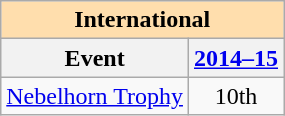<table class="wikitable" style="text-align:center">
<tr>
<th style="background-color: #ffdead; " colspan=2 align=center>International</th>
</tr>
<tr>
<th>Event</th>
<th><a href='#'>2014–15</a></th>
</tr>
<tr>
<td align=left> <a href='#'>Nebelhorn Trophy</a></td>
<td>10th</td>
</tr>
</table>
